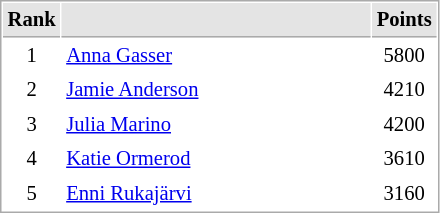<table cellspacing="1" cellpadding="3" style="border:1px solid #aaa; font-size:86%;">
<tr style="background:#e4e4e4;">
<th style="border-bottom:1px solid #aaa; width:10px;">Rank</th>
<th style="border-bottom:1px solid #aaa; width:200px;"></th>
<th style="border-bottom:1px solid #aaa; width:20px;">Points</th>
</tr>
<tr>
<td align=center>1</td>
<td> <a href='#'>Anna Gasser</a></td>
<td align=center>5800</td>
</tr>
<tr>
<td align=center>2</td>
<td> <a href='#'>Jamie Anderson</a></td>
<td align=center>4210</td>
</tr>
<tr>
<td align=center>3</td>
<td> <a href='#'>Julia Marino</a></td>
<td align=center>4200</td>
</tr>
<tr>
<td align=center>4</td>
<td> <a href='#'>Katie Ormerod</a></td>
<td align=center>3610</td>
</tr>
<tr>
<td align=center>5</td>
<td> <a href='#'>Enni Rukajärvi</a></td>
<td align=center>3160</td>
</tr>
</table>
